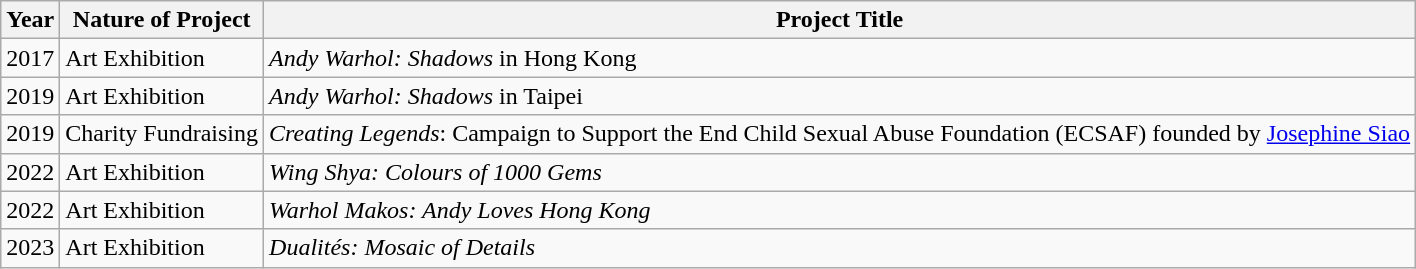<table class="wikitable">
<tr>
<th>Year</th>
<th>Nature of Project</th>
<th>Project Title</th>
</tr>
<tr>
<td>2017</td>
<td>Art Exhibition</td>
<td><em>Andy Warhol: Shadows</em> in Hong Kong</td>
</tr>
<tr>
<td>2019</td>
<td>Art Exhibition</td>
<td><em>Andy Warhol: Shadows</em> in Taipei</td>
</tr>
<tr>
<td>2019</td>
<td>Charity Fundraising</td>
<td><em>Creating Legends</em>: Campaign to Support the End Child Sexual Abuse Foundation (ECSAF) founded by <a href='#'>Josephine Siao</a></td>
</tr>
<tr>
<td>2022</td>
<td>Art Exhibition</td>
<td><em>Wing Shya: Colours of 1000 Gems</em></td>
</tr>
<tr>
<td>2022</td>
<td>Art Exhibition</td>
<td><em>Warhol Makos: Andy Loves Hong Kong</em></td>
</tr>
<tr>
<td>2023</td>
<td>Art Exhibition</td>
<td><em>Dualités: Mosaic of Details</em></td>
</tr>
</table>
